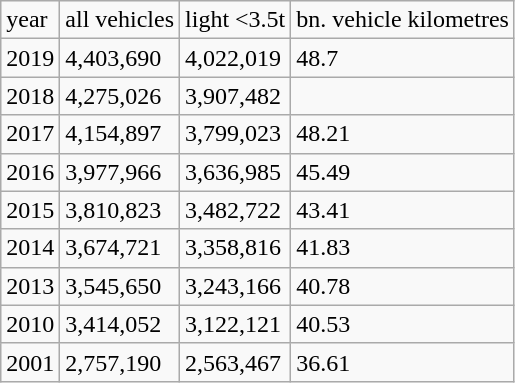<table class="wikitable">
<tr>
<td>year</td>
<td>all vehicles</td>
<td>light <3.5t</td>
<td>bn. vehicle kilometres</td>
</tr>
<tr>
<td>2019</td>
<td>4,403,690</td>
<td>4,022,019</td>
<td>48.7</td>
</tr>
<tr>
<td>2018</td>
<td>4,275,026</td>
<td>3,907,482</td>
<td></td>
</tr>
<tr>
<td>2017</td>
<td>4,154,897</td>
<td>3,799,023</td>
<td>48.21</td>
</tr>
<tr>
<td>2016</td>
<td>3,977,966</td>
<td>3,636,985</td>
<td>45.49</td>
</tr>
<tr>
<td>2015</td>
<td>3,810,823</td>
<td>3,482,722</td>
<td>43.41</td>
</tr>
<tr>
<td>2014</td>
<td>3,674,721</td>
<td>3,358,816</td>
<td>41.83</td>
</tr>
<tr>
<td>2013</td>
<td>3,545,650</td>
<td>3,243,166</td>
<td>40.78</td>
</tr>
<tr>
<td>2010</td>
<td>3,414,052</td>
<td>3,122,121</td>
<td>40.53</td>
</tr>
<tr>
<td>2001</td>
<td>2,757,190</td>
<td>2,563,467</td>
<td>36.61</td>
</tr>
</table>
